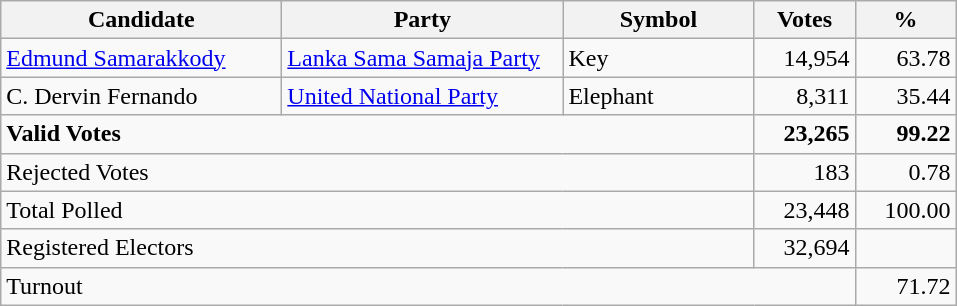<table class="wikitable" border="1" style="text-align:right;">
<tr>
<th align=left width="180">Candidate</th>
<th align=left width="180">Party</th>
<th align=left width="120">Symbol</th>
<th align=left width="60">Votes</th>
<th align=left width="60">%</th>
</tr>
<tr>
<td align=left><a href='#'>Edmund Samarakkody</a></td>
<td align=left><a href='#'>Lanka Sama Samaja Party</a></td>
<td align=left>Key</td>
<td>14,954</td>
<td>63.78</td>
</tr>
<tr>
<td align=left>C. Dervin Fernando</td>
<td align=left><a href='#'>United National Party</a></td>
<td align=left>Elephant</td>
<td>8,311</td>
<td>35.44</td>
</tr>
<tr>
<td align=left colspan=3><strong>Valid Votes</strong></td>
<td><strong>23,265</strong></td>
<td><strong>99.22</strong></td>
</tr>
<tr>
<td align=left colspan=3>Rejected Votes</td>
<td>183</td>
<td>0.78</td>
</tr>
<tr>
<td align=left colspan=3>Total Polled</td>
<td>23,448</td>
<td>100.00</td>
</tr>
<tr>
<td align=left colspan=3>Registered Electors</td>
<td>32,694</td>
<td></td>
</tr>
<tr>
<td align=left colspan=4>Turnout</td>
<td>71.72</td>
</tr>
</table>
